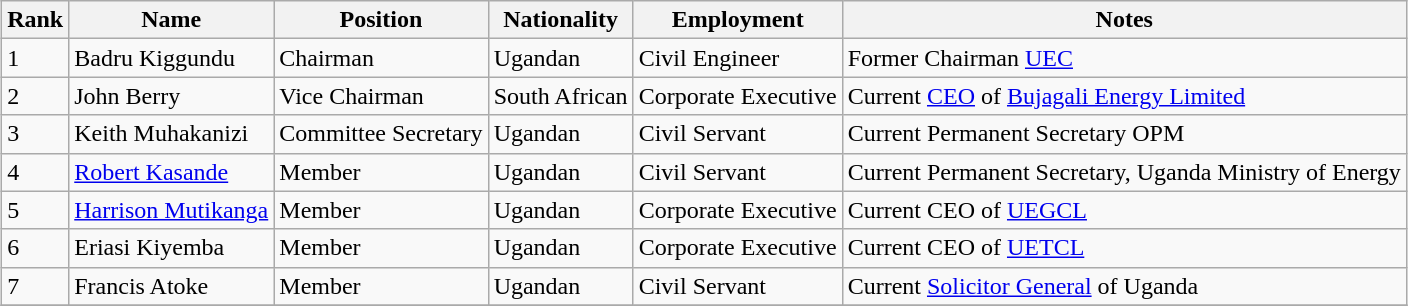<table class="wikitable sortable" style="margin: 0.5em auto">
<tr>
<th>Rank</th>
<th>Name</th>
<th>Position</th>
<th>Nationality</th>
<th>Employment</th>
<th>Notes</th>
</tr>
<tr>
<td>1</td>
<td>Badru Kiggundu</td>
<td>Chairman</td>
<td>Ugandan</td>
<td>Civil Engineer</td>
<td>Former Chairman <a href='#'>UEC</a></td>
</tr>
<tr>
<td>2</td>
<td>John Berry</td>
<td>Vice Chairman</td>
<td>South African</td>
<td>Corporate Executive</td>
<td>Current <a href='#'>CEO</a> of <a href='#'>Bujagali Energy Limited</a></td>
</tr>
<tr>
<td>3</td>
<td>Keith Muhakanizi</td>
<td>Committee Secretary</td>
<td>Ugandan</td>
<td>Civil Servant</td>
<td>Current Permanent Secretary OPM</td>
</tr>
<tr>
<td>4</td>
<td><a href='#'>Robert Kasande</a></td>
<td>Member</td>
<td>Ugandan</td>
<td>Civil Servant</td>
<td>Current Permanent Secretary, Uganda Ministry of Energy</td>
</tr>
<tr>
<td>5</td>
<td><a href='#'>Harrison Mutikanga</a></td>
<td>Member</td>
<td>Ugandan</td>
<td>Corporate Executive</td>
<td>Current CEO of <a href='#'>UEGCL</a></td>
</tr>
<tr>
<td>6</td>
<td>Eriasi Kiyemba</td>
<td>Member</td>
<td>Ugandan</td>
<td>Corporate Executive</td>
<td>Current CEO of <a href='#'>UETCL</a></td>
</tr>
<tr>
<td>7</td>
<td>Francis Atoke</td>
<td>Member</td>
<td>Ugandan</td>
<td>Civil Servant</td>
<td>Current <a href='#'>Solicitor General</a> of Uganda</td>
</tr>
<tr>
</tr>
</table>
